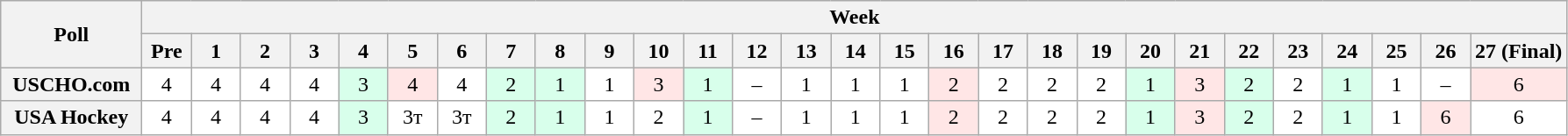<table class="wikitable" style="white-space:nowrap;">
<tr>
<th scope="col" width="100" rowspan="2">Poll</th>
<th colspan="28">Week</th>
</tr>
<tr>
<th scope="col" width="30">Pre</th>
<th scope="col" width="30">1</th>
<th scope="col" width="30">2</th>
<th scope="col" width="30">3</th>
<th scope="col" width="30">4</th>
<th scope="col" width="30">5</th>
<th scope="col" width="30">6</th>
<th scope="col" width="30">7</th>
<th scope="col" width="30">8</th>
<th scope="col" width="30">9</th>
<th scope="col" width="30">10</th>
<th scope="col" width="30">11</th>
<th scope="col" width="30">12</th>
<th scope="col" width="30">13</th>
<th scope="col" width="30">14</th>
<th scope="col" width="30">15</th>
<th scope="col" width="30">16</th>
<th scope="col" width="30">17</th>
<th scope="col" width="30">18</th>
<th scope="col" width="30">19</th>
<th scope="col" width="30">20</th>
<th scope="col" width="30">21</th>
<th scope="col" width="30">22</th>
<th scope="col" width="30">23</th>
<th scope="col" width="30">24</th>
<th scope="col" width="30">25</th>
<th scope="col" width="30">26</th>
<th scope="col" width="30">27 (Final)</th>
</tr>
<tr style="text-align:center;">
<th>USCHO.com</th>
<td bgcolor=FFFFFF>4</td>
<td bgcolor=FFFFFF>4</td>
<td bgcolor=FFFFFF>4</td>
<td bgcolor=FFFFFF>4</td>
<td bgcolor=D8FFEB>3</td>
<td bgcolor=FFE6E6>4</td>
<td bgcolor=FFFFFF>4</td>
<td bgcolor=D8FFEB>2</td>
<td bgcolor=D8FFEB>1 </td>
<td bgcolor=FFFFFF>1 </td>
<td bgcolor=FFE6E6>3 </td>
<td bgcolor=D8FFEB>1 </td>
<td bgcolor=FFFFFF>–</td>
<td bgcolor=FFFFFF>1 </td>
<td bgcolor=FFFFFF>1 </td>
<td bgcolor=FFFFFF>1 </td>
<td bgcolor=FFE6E6>2 </td>
<td bgcolor=FFFFFF>2 </td>
<td bgcolor=FFFFFF>2 </td>
<td bgcolor=FFFFFF>2</td>
<td bgcolor=D8FFEB>1 </td>
<td bgcolor=FFE6E6>3</td>
<td bgcolor=D8FFEB>2 </td>
<td bgcolor=FFFFFF>2 </td>
<td bgcolor=D8FFEB>1 </td>
<td bgcolor=FFFFFF>1 </td>
<td bgcolor=FFFFFF>–</td>
<td bgcolor=FFE6E6>6</td>
</tr>
<tr style="text-align:center;">
<th>USA Hockey</th>
<td bgcolor=FFFFFF>4</td>
<td bgcolor=FFFFFF>4</td>
<td bgcolor=FFFFFF>4</td>
<td bgcolor=FFFFFF>4</td>
<td bgcolor=D8FFEB>3</td>
<td bgcolor=FFFFFF>3т</td>
<td bgcolor=FFFFFF>3т</td>
<td bgcolor=D8FFEB>2</td>
<td bgcolor=D8FFEB>1 </td>
<td bgcolor=FFFFFF>1 </td>
<td bgcolor=FFFFFF>2 </td>
<td bgcolor=D8FFEB>1 </td>
<td bgcolor=FFFFFF>–</td>
<td bgcolor=FFFFFF>1 </td>
<td bgcolor=FFFFFF>1 </td>
<td bgcolor=FFFFFF>1 </td>
<td bgcolor=FFE6E6>2 </td>
<td bgcolor=FFFFFF>2 </td>
<td bgcolor=FFFFFF>2 </td>
<td bgcolor=FFFFFF>2</td>
<td bgcolor=D8FFEB>1 </td>
<td bgcolor=FFE6E6>3</td>
<td bgcolor=D8FFEB>2</td>
<td bgcolor=FFFFFF>2</td>
<td bgcolor=D8FFEB>1 </td>
<td bgcolor=FFFFFF>1 </td>
<td bgcolor=FFE6E6>6 </td>
<td bgcolor=FFFFFF>6</td>
</tr>
</table>
